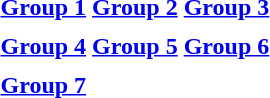<table>
<tr valign=top>
<th align="center"><a href='#'>Group 1</a></th>
<th align="center"><a href='#'>Group 2</a></th>
<th align="center"><a href='#'>Group 3</a></th>
</tr>
<tr valign=top>
<td align="left"></td>
<td align="left"></td>
<td align="left"></td>
</tr>
<tr valign=top>
<th align="center"><a href='#'>Group 4</a></th>
<th align="center"><a href='#'>Group 5</a></th>
<th align="center"><a href='#'>Group 6</a></th>
</tr>
<tr valign=top>
<td align="left"></td>
<td align="left"></td>
<td align="left"></td>
</tr>
<tr valign=top>
<th align="center"><a href='#'>Group 7</a></th>
</tr>
<tr valign=top>
<td align="left"></td>
</tr>
</table>
